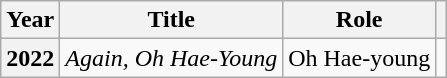<table class="wikitable sortable plainrowheaders">
<tr>
<th scope="col">Year</th>
<th scope="col">Title</th>
<th scope="col">Role</th>
<th scope="col" class="unsortable"></th>
</tr>
<tr>
<th scope="row">2022</th>
<td><em>Again, Oh Hae-Young</em></td>
<td>Oh Hae-young</td>
<td></td>
</tr>
</table>
